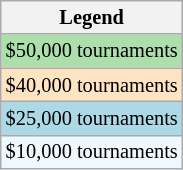<table class=wikitable style="font-size:85%">
<tr>
<th>Legend</th>
</tr>
<tr style="background:#addfad;">
<td>$50,000 tournaments</td>
</tr>
<tr style="background:#ffe4c4;">
<td>$40,000 tournaments</td>
</tr>
<tr style="background:lightblue;">
<td>$25,000 tournaments</td>
</tr>
<tr style="background:#f0f8ff;">
<td>$10,000 tournaments</td>
</tr>
</table>
